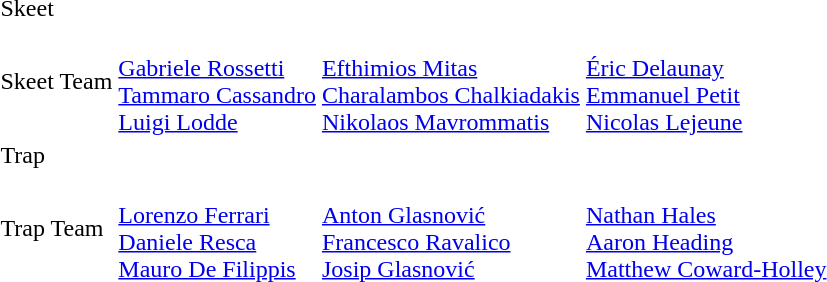<table>
<tr>
<td>Skeet</td>
<td></td>
<td></td>
<td></td>
</tr>
<tr>
<td>Skeet Team</td>
<td><br><a href='#'>Gabriele Rossetti</a><br><a href='#'>Tammaro Cassandro</a><br><a href='#'>Luigi Lodde</a></td>
<td><br><a href='#'>Efthimios Mitas</a><br><a href='#'>Charalambos Chalkiadakis</a><br><a href='#'>Nikolaos Mavrommatis</a></td>
<td><br><a href='#'>Éric Delaunay</a><br><a href='#'>Emmanuel Petit</a><br><a href='#'>Nicolas Lejeune</a></td>
</tr>
<tr>
<td>Trap</td>
<td></td>
<td></td>
<td></td>
</tr>
<tr>
<td>Trap Team</td>
<td><br><a href='#'>Lorenzo Ferrari</a><br><a href='#'>Daniele Resca</a><br><a href='#'>Mauro De Filippis</a></td>
<td><br><a href='#'>Anton Glasnović</a><br><a href='#'>Francesco Ravalico</a><br><a href='#'>Josip Glasnović</a></td>
<td><br><a href='#'>Nathan Hales</a><br><a href='#'>Aaron Heading</a><br><a href='#'>Matthew Coward-Holley</a></td>
</tr>
</table>
